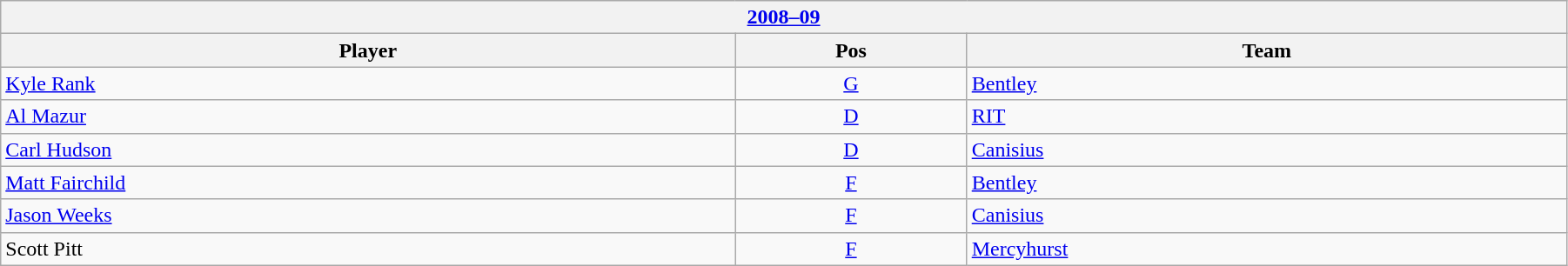<table class="wikitable" width=95%>
<tr>
<th colspan=3><a href='#'>2008–09</a></th>
</tr>
<tr>
<th>Player</th>
<th>Pos</th>
<th>Team</th>
</tr>
<tr>
<td><a href='#'>Kyle Rank</a></td>
<td style="text-align:center;"><a href='#'>G</a></td>
<td><a href='#'>Bentley</a></td>
</tr>
<tr>
<td><a href='#'>Al Mazur</a></td>
<td style="text-align:center;"><a href='#'>D</a></td>
<td><a href='#'>RIT</a></td>
</tr>
<tr>
<td><a href='#'>Carl Hudson</a></td>
<td style="text-align:center;"><a href='#'>D</a></td>
<td><a href='#'>Canisius</a></td>
</tr>
<tr>
<td><a href='#'>Matt Fairchild</a></td>
<td style="text-align:center;"><a href='#'>F</a></td>
<td><a href='#'>Bentley</a></td>
</tr>
<tr>
<td><a href='#'>Jason Weeks</a></td>
<td style="text-align:center;"><a href='#'>F</a></td>
<td><a href='#'>Canisius</a></td>
</tr>
<tr>
<td>Scott Pitt</td>
<td style="text-align:center;"><a href='#'>F</a></td>
<td><a href='#'>Mercyhurst</a></td>
</tr>
</table>
